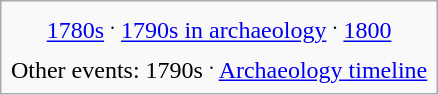<table class="infobox">
<tr style="background-color:#f3f3f3 width:29em">
<td align="center"><a href='#'>1780s</a> <sup>.</sup> <a href='#'>1790s in archaeology</a> <sup>.</sup> <a href='#'>1800</a><br></td>
</tr>
<tr>
<td align="center">Other events: 1790s <sup>.</sup> <a href='#'>Archaeology timeline</a></td>
</tr>
</table>
